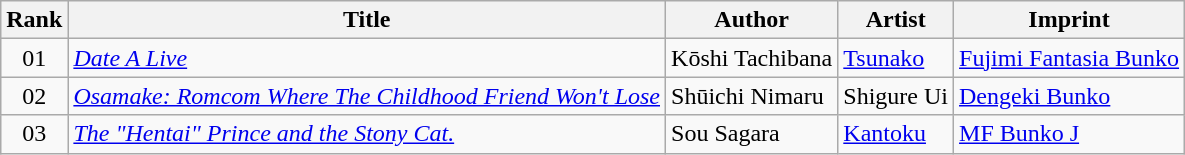<table class="wikitable">
<tr>
<th>Rank</th>
<th>Title</th>
<th>Author</th>
<th>Artist</th>
<th>Imprint</th>
</tr>
<tr>
<td align="center">01</td>
<td><em><a href='#'>Date A Live</a></em></td>
<td>Kōshi Tachibana</td>
<td><a href='#'>Tsunako</a></td>
<td><a href='#'>Fujimi Fantasia Bunko</a></td>
</tr>
<tr>
<td align="center">02</td>
<td><em><a href='#'>Osamake: Romcom Where The Childhood Friend Won't Lose</a></em></td>
<td>Shūichi Nimaru</td>
<td>Shigure Ui</td>
<td><a href='#'>Dengeki Bunko</a></td>
</tr>
<tr>
<td align="center">03</td>
<td><em><a href='#'>The "Hentai" Prince and the Stony Cat.</a></em></td>
<td>Sou Sagara</td>
<td><a href='#'>Kantoku</a></td>
<td><a href='#'>MF Bunko J</a></td>
</tr>
</table>
